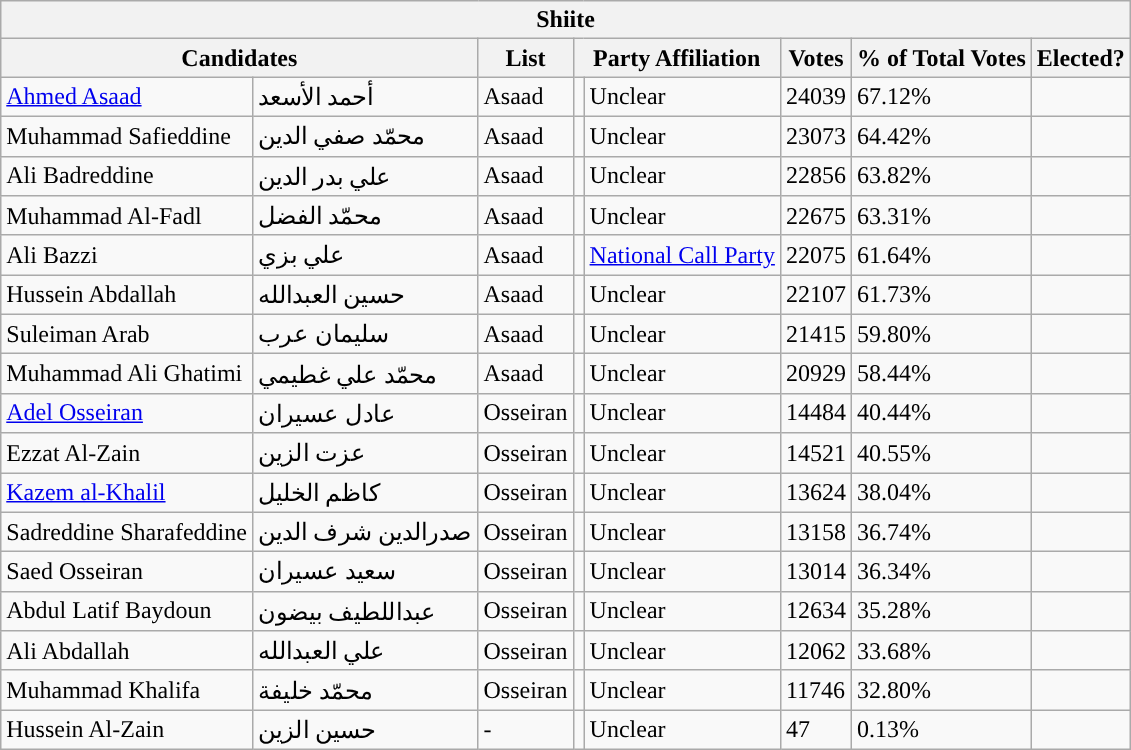<table class="wikitable sortable">
<tr>
<th colspan="8">Shiite</th>
</tr>
<tr>
<th colspan="2">Candidates</th>
<th>List</th>
<th colspan="2">Party Affiliation</th>
<th>Votes</th>
<th>% of Total Votes</th>
<th>Elected?</th>
</tr>
<tr>
<td><a href='#'>Ahmed Asaad</a></td>
<td>أحمد الأسعد</td>
<td>Asaad</td>
<td style="background: "></td>
<td>Unclear</td>
<td>24039</td>
<td>67.12%</td>
<td></td>
</tr>
<tr>
<td>Muhammad Safieddine</td>
<td>محمّد صفي الدين</td>
<td>Asaad</td>
<td style="background: "></td>
<td>Unclear</td>
<td>23073</td>
<td>64.42%</td>
<td></td>
</tr>
<tr>
<td>Ali Badreddine</td>
<td>علي بدر الدين</td>
<td>Asaad</td>
<td style="background: "></td>
<td>Unclear</td>
<td>22856</td>
<td>63.82%</td>
<td></td>
</tr>
<tr>
<td>Muhammad Al-Fadl</td>
<td>محمّد الفضل</td>
<td>Asaad</td>
<td style="background: "></td>
<td>Unclear</td>
<td>22675</td>
<td>63.31%</td>
<td></td>
</tr>
<tr>
<td>Ali Bazzi</td>
<td>علي بزي</td>
<td>Asaad</td>
<td style="background: "></td>
<td><a href='#'>National Call Party</a></td>
<td>22075</td>
<td>61.64%</td>
<td></td>
</tr>
<tr>
<td>Hussein Abdallah</td>
<td>حسين العبدالله</td>
<td>Asaad</td>
<td style="background: "></td>
<td>Unclear</td>
<td>22107</td>
<td>61.73%</td>
<td></td>
</tr>
<tr>
<td>Suleiman Arab</td>
<td>سليمان عرب</td>
<td>Asaad</td>
<td style="background: "></td>
<td>Unclear</td>
<td>21415</td>
<td>59.80%</td>
<td></td>
</tr>
<tr>
<td>Muhammad Ali Ghatimi</td>
<td>محمّد علي غطيمي</td>
<td>Asaad</td>
<td style="background: "></td>
<td>Unclear</td>
<td>20929</td>
<td>58.44%</td>
<td></td>
</tr>
<tr>
<td><a href='#'>Adel Osseiran</a></td>
<td>عادل عسيران</td>
<td>Osseiran</td>
<td style="background: "></td>
<td>Unclear</td>
<td>14484</td>
<td>40.44%</td>
<td></td>
</tr>
<tr>
<td>Ezzat Al-Zain</td>
<td>عزت الزين</td>
<td>Osseiran</td>
<td style="background: "></td>
<td>Unclear</td>
<td>14521</td>
<td>40.55%</td>
<td></td>
</tr>
<tr>
<td><a href='#'>Kazem al-Khalil</a></td>
<td>كاظم الخليل</td>
<td>Osseiran</td>
<td style="background: "></td>
<td>Unclear</td>
<td>13624</td>
<td>38.04%</td>
<td></td>
</tr>
<tr>
<td>Sadreddine Sharafeddine</td>
<td>صدرالدين شرف الدين</td>
<td>Osseiran</td>
<td style="background: "></td>
<td>Unclear</td>
<td>13158</td>
<td>36.74%</td>
<td></td>
</tr>
<tr>
<td>Saed Osseiran</td>
<td>سعيد عسيران</td>
<td>Osseiran</td>
<td style="background: "></td>
<td>Unclear</td>
<td>13014</td>
<td>36.34%</td>
<td></td>
</tr>
<tr>
<td>Abdul Latif Baydoun</td>
<td>عبداللطيف بيضون</td>
<td>Osseiran</td>
<td style="background: "></td>
<td>Unclear</td>
<td>12634</td>
<td>35.28%</td>
<td></td>
</tr>
<tr>
<td>Ali Abdallah</td>
<td>علي العبدالله</td>
<td>Osseiran</td>
<td style="background: "></td>
<td>Unclear</td>
<td>12062</td>
<td>33.68%</td>
<td></td>
</tr>
<tr>
<td>Muhammad Khalifa</td>
<td>محمّد خليفة</td>
<td>Osseiran</td>
<td style="background: "></td>
<td>Unclear</td>
<td>11746</td>
<td>32.80%</td>
<td></td>
</tr>
<tr>
<td>Hussein Al-Zain</td>
<td>حسين الزين</td>
<td>-</td>
<td style="background: "></td>
<td>Unclear</td>
<td>47</td>
<td>0.13%</td>
<td></td>
</tr>
</table>
